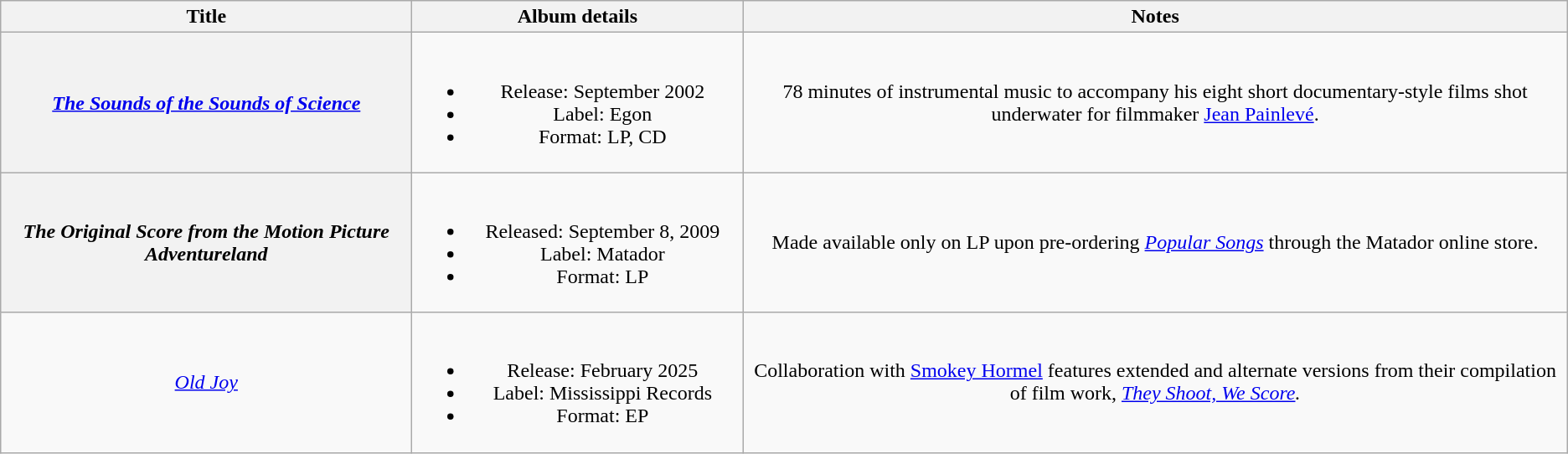<table class="wikitable plainrowheaders" style="text-align:center;">
<tr>
<th style="width:20em;">Title</th>
<th style="width:16em;">Album details</th>
<th>Notes</th>
</tr>
<tr>
<th scope="row"><em><a href='#'>The Sounds of the Sounds of Science</a></em></th>
<td><br><ul><li>Release: September 2002</li><li>Label: Egon</li><li>Format: LP, CD</li></ul></td>
<td>78 minutes of instrumental music to accompany his eight short documentary-style films shot underwater for filmmaker <a href='#'>Jean Painlevé</a>.</td>
</tr>
<tr>
<th scope="row"><em>The Original Score from the Motion Picture Adventureland</em></th>
<td><br><ul><li>Released: September 8, 2009</li><li>Label: Matador</li><li>Format: LP</li></ul></td>
<td>Made available only on LP upon pre-ordering <em><a href='#'>Popular Songs</a></em> through the Matador online store.</td>
</tr>
<tr>
<td><em><a href='#'>Old Joy</a></em></td>
<td><br><ul><li>Release: February 2025</li><li>Label: Mississippi Records</li><li>Format: EP</li></ul></td>
<td>Collaboration with <a href='#'>Smokey Hormel</a> features extended and alternate versions from their compilation of film work, <em><a href='#'>They Shoot, We Score</a>.</em></td>
</tr>
</table>
